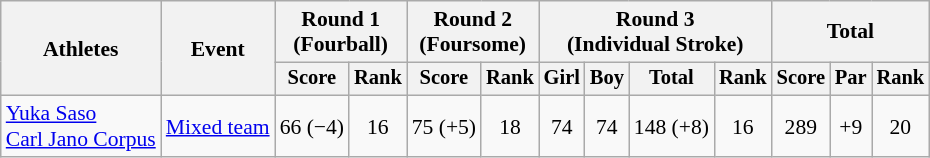<table class="wikitable" style="font-size:90%">
<tr>
<th rowspan="2">Athletes</th>
<th rowspan="2">Event</th>
<th colspan="2">Round 1<br>(Fourball)</th>
<th colspan="2">Round 2<br>(Foursome)</th>
<th colspan="4">Round 3<br>(Individual Stroke)</th>
<th colspan="3">Total</th>
</tr>
<tr style="font-size:95%">
<th>Score</th>
<th>Rank</th>
<th>Score</th>
<th>Rank</th>
<th>Girl</th>
<th>Boy</th>
<th>Total</th>
<th>Rank</th>
<th>Score</th>
<th>Par</th>
<th>Rank</th>
</tr>
<tr align=center>
<td align=left><a href='#'>Yuka Saso</a><br><a href='#'>Carl Jano Corpus</a></td>
<td align=left><a href='#'>Mixed team</a></td>
<td>66 (−4)</td>
<td>16</td>
<td>75 (+5)</td>
<td>18</td>
<td>74</td>
<td>74</td>
<td>148 (+8)</td>
<td>16</td>
<td>289</td>
<td>+9</td>
<td>20</td>
</tr>
</table>
